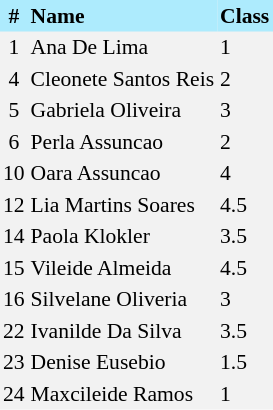<table border=0 cellpadding=2 cellspacing=0  |- bgcolor=#F2F2F2 style="text-align:center; font-size:90%;">
<tr bgcolor=#ADEBFD>
<th>#</th>
<th align=left>Name</th>
<th align=left>Class</th>
</tr>
<tr>
<td>1</td>
<td align=left>Ana De Lima</td>
<td align=left>1</td>
</tr>
<tr>
<td>4</td>
<td align=left>Cleonete Santos Reis</td>
<td align=left>2</td>
</tr>
<tr>
<td>5</td>
<td align=left>Gabriela Oliveira</td>
<td align=left>3</td>
</tr>
<tr>
<td>6</td>
<td align=left>Perla Assuncao</td>
<td align=left>2</td>
</tr>
<tr>
<td>10</td>
<td align=left>Oara Assuncao</td>
<td align=left>4</td>
</tr>
<tr>
<td>12</td>
<td align=left>Lia Martins Soares</td>
<td align=left>4.5</td>
</tr>
<tr>
<td>14</td>
<td align=left>Paola Klokler</td>
<td align=left>3.5</td>
</tr>
<tr>
<td>15</td>
<td align=left>Vileide Almeida</td>
<td align=left>4.5</td>
</tr>
<tr>
<td>16</td>
<td align=left>Silvelane Oliveria</td>
<td align=left>3</td>
</tr>
<tr>
<td>22</td>
<td align=left>Ivanilde Da Silva</td>
<td align=left>3.5</td>
</tr>
<tr>
<td>23</td>
<td align=left>Denise Eusebio</td>
<td align=left>1.5</td>
</tr>
<tr>
<td>24</td>
<td align=left>Maxcileide Ramos</td>
<td align=left>1</td>
</tr>
</table>
